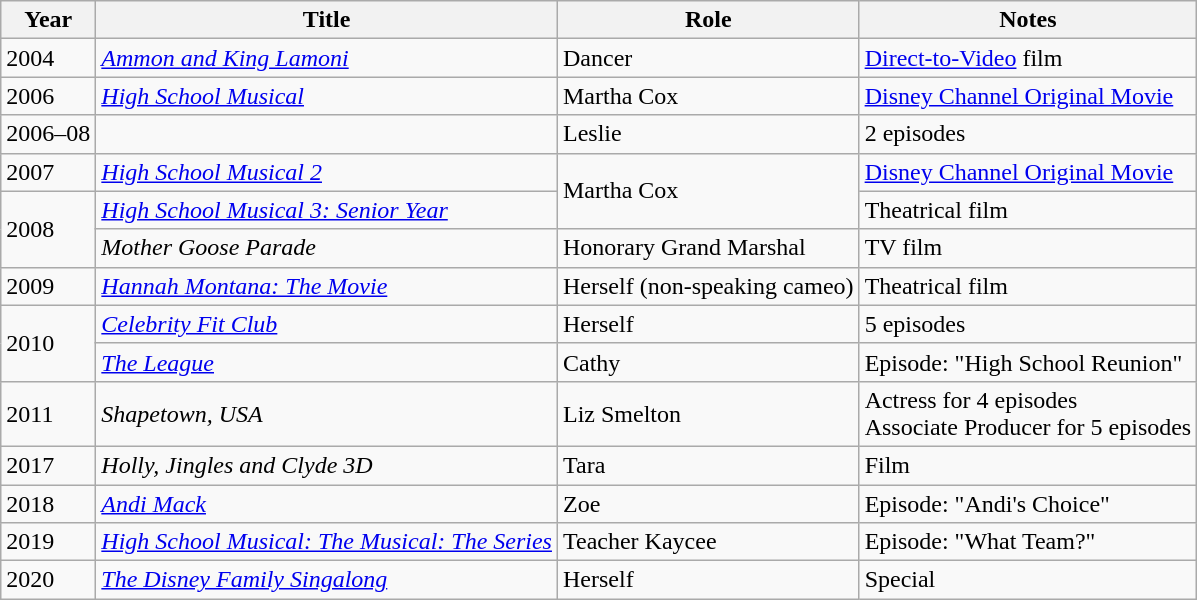<table class="wikitable sortable">
<tr>
<th>Year</th>
<th>Title</th>
<th>Role</th>
<th class="unsortable">Notes</th>
</tr>
<tr>
<td>2004</td>
<td><em><a href='#'>Ammon and King Lamoni</a></em></td>
<td>Dancer</td>
<td><a href='#'>Direct-to-Video</a> film</td>
</tr>
<tr>
<td>2006</td>
<td><em><a href='#'>High School Musical</a></em></td>
<td>Martha Cox</td>
<td><a href='#'>Disney Channel Original Movie</a></td>
</tr>
<tr>
<td>2006–08</td>
<td><em></em></td>
<td>Leslie</td>
<td>2 episodes</td>
</tr>
<tr>
<td>2007</td>
<td><em><a href='#'>High School Musical 2</a></em></td>
<td rowspan=2>Martha Cox</td>
<td><a href='#'>Disney Channel Original Movie</a></td>
</tr>
<tr>
<td rowspan=2>2008</td>
<td><em><a href='#'>High School Musical 3: Senior Year</a></em></td>
<td>Theatrical film</td>
</tr>
<tr>
<td><em>Mother Goose Parade</em></td>
<td>Honorary Grand Marshal</td>
<td>TV film</td>
</tr>
<tr>
<td>2009</td>
<td><em><a href='#'>Hannah Montana: The Movie</a></em></td>
<td>Herself (non-speaking cameo)</td>
<td>Theatrical film</td>
</tr>
<tr>
<td rowspan=2>2010</td>
<td><em><a href='#'>Celebrity Fit Club</a></em></td>
<td>Herself</td>
<td>5 episodes</td>
</tr>
<tr>
<td><em><a href='#'>The League</a></em></td>
<td>Cathy</td>
<td>Episode: "High School Reunion"</td>
</tr>
<tr>
<td>2011</td>
<td><em>Shapetown, USA</em></td>
<td>Liz Smelton</td>
<td>Actress for 4 episodes<br>Associate Producer for 5 episodes</td>
</tr>
<tr>
<td>2017</td>
<td><em>Holly, Jingles and Clyde 3D</em></td>
<td>Tara</td>
<td>Film</td>
</tr>
<tr>
<td>2018</td>
<td><em><a href='#'>Andi Mack</a></em></td>
<td>Zoe</td>
<td>Episode: "Andi's Choice"</td>
</tr>
<tr>
<td>2019</td>
<td><em><a href='#'>High School Musical: The Musical: The Series</a></em></td>
<td>Teacher Kaycee</td>
<td>Episode: "What Team?"</td>
</tr>
<tr>
<td>2020</td>
<td><em><a href='#'>The Disney Family Singalong</a></em></td>
<td>Herself</td>
<td>Special</td>
</tr>
</table>
